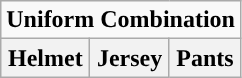<table class="wikitable">
<tr>
<td align="center" Colspan="3"><strong>Uniform Combination</strong></td>
</tr>
<tr align="center">
<th>Helmet</th>
<th>Jersey</th>
<th>Pants</th>
</tr>
</table>
